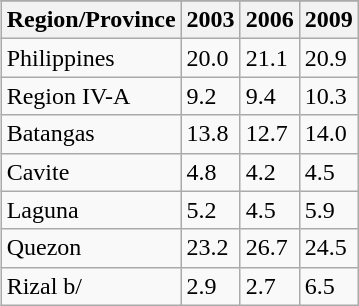<table class="wikitable" Border=1 align="right">
<tr>
</tr>
<tr>
<th>Region/Province</th>
<th>2003</th>
<th>2006</th>
<th>2009</th>
</tr>
<tr>
<td>Philippines</td>
<td>20.0</td>
<td>21.1</td>
<td>20.9</td>
</tr>
<tr>
<td>Region IV-A</td>
<td>9.2</td>
<td>9.4</td>
<td>10.3</td>
</tr>
<tr>
<td>Batangas</td>
<td>13.8</td>
<td>12.7</td>
<td>14.0</td>
</tr>
<tr>
<td>Cavite</td>
<td>4.8</td>
<td>4.2</td>
<td>4.5</td>
</tr>
<tr>
<td>Laguna</td>
<td>5.2</td>
<td>4.5</td>
<td>5.9</td>
</tr>
<tr>
<td>Quezon</td>
<td>23.2</td>
<td>26.7</td>
<td>24.5</td>
</tr>
<tr>
<td>Rizal b/</td>
<td>2.9</td>
<td>2.7</td>
<td>6.5</td>
</tr>
</table>
